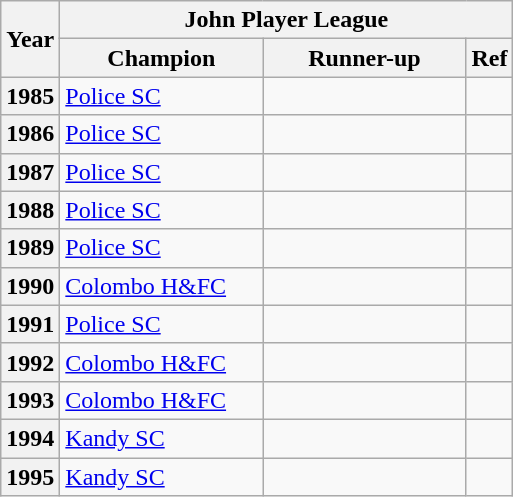<table class="wikitable sortable">
<tr>
<th rowspan=2>Year</th>
<th colspan=4>John Player League</th>
</tr>
<tr>
<th style="width:8em;">Champion</th>
<th style="width:8em;">Runner-up</th>
<th class="unsortable">Ref</th>
</tr>
<tr>
<th>1985</th>
<td><a href='#'>Police SC</a></td>
<td></td>
<td></td>
</tr>
<tr>
<th>1986</th>
<td><a href='#'>Police SC</a></td>
<td></td>
<td></td>
</tr>
<tr>
<th>1987</th>
<td><a href='#'>Police SC</a></td>
<td></td>
<td></td>
</tr>
<tr>
<th>1988</th>
<td><a href='#'>Police SC</a></td>
<td></td>
<td></td>
</tr>
<tr>
<th>1989</th>
<td><a href='#'>Police SC</a></td>
<td></td>
<td></td>
</tr>
<tr>
<th>1990</th>
<td><a href='#'>Colombo H&FC</a></td>
<td></td>
<td></td>
</tr>
<tr>
<th>1991</th>
<td><a href='#'>Police SC</a></td>
<td></td>
<td></td>
</tr>
<tr>
<th>1992</th>
<td><a href='#'>Colombo H&FC</a></td>
<td></td>
<td></td>
</tr>
<tr>
<th>1993</th>
<td><a href='#'>Colombo H&FC</a></td>
<td></td>
<td></td>
</tr>
<tr>
<th>1994</th>
<td><a href='#'>Kandy SC</a></td>
<td></td>
<td></td>
</tr>
<tr>
<th>1995</th>
<td><a href='#'>Kandy SC</a></td>
<td></td>
<td></td>
</tr>
</table>
